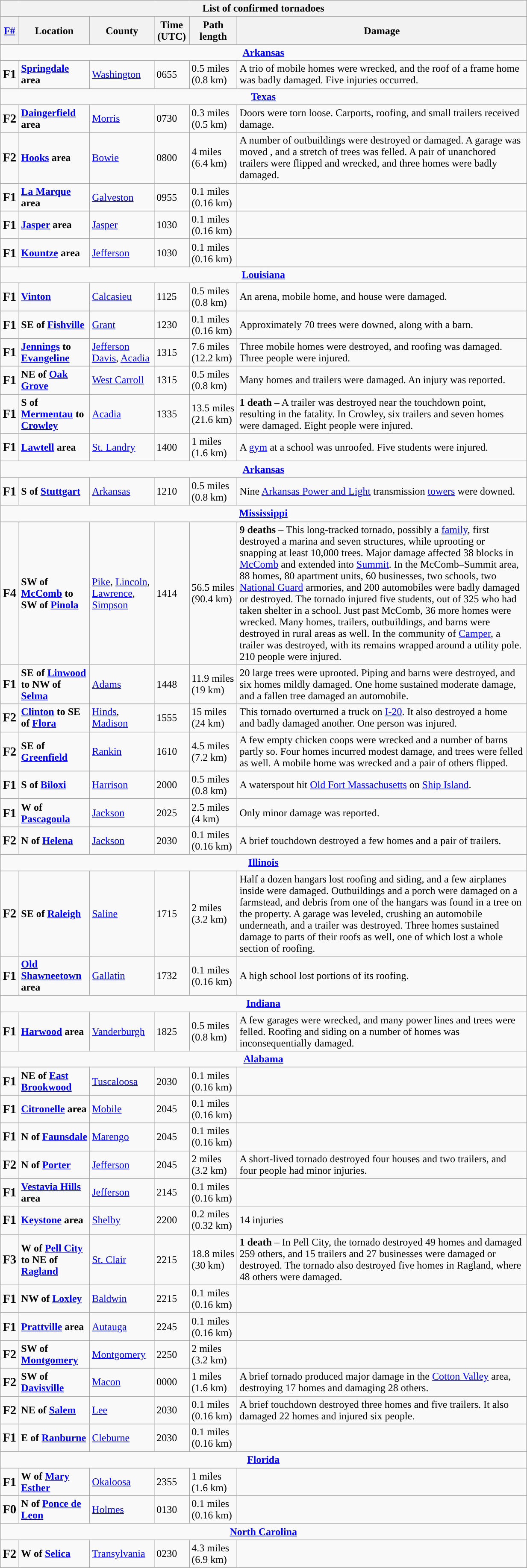<table class="wikitable toccolours collapsible" width="65%">
<tr>
<th colspan="6">List of confirmed tornadoes</th>
</tr>
<tr>
<th><a href='#'>F#</a></th>
<th>Location</th>
<th>County</th>
<th>Time (UTC)</th>
<th>Path length</th>
<th>Damage</th>
</tr>
<tr>
<td colspan="7" align=center><strong><a href='#'>Arkansas</a></strong></td>
</tr>
<tr>
<td><big><strong>F1</strong></big></td>
<td><strong><a href='#'>Springdale</a> area</strong></td>
<td><a href='#'>Washington</a></td>
<td>0655</td>
<td>0.5 miles <br>(0.8 km)</td>
<td>A trio of mobile homes were wrecked, and the roof of a frame home was badly damaged. Five injuries occurred.</td>
</tr>
<tr>
<td colspan="7" align=center><strong><a href='#'>Texas</a></strong></td>
</tr>
<tr>
<td><big><strong>F2</strong></big></td>
<td><strong><a href='#'>Daingerfield</a> area</strong></td>
<td><a href='#'>Morris</a></td>
<td>0730</td>
<td>0.3 miles <br>(0.5 km)</td>
<td>Doors were torn loose. Carports, roofing, and small trailers received damage.</td>
</tr>
<tr>
<td><big><strong>F2</strong></big></td>
<td><strong><a href='#'>Hooks</a> area</strong></td>
<td><a href='#'>Bowie</a></td>
<td>0800</td>
<td>4 miles <br>(6.4 km)</td>
<td>A number of outbuildings were destroyed or damaged. A garage was moved , and a  stretch of trees was felled. A pair of unanchored trailers were flipped and wrecked, and three homes were badly damaged.</td>
</tr>
<tr>
<td><big><strong>F1</strong></big></td>
<td><strong><a href='#'>La Marque</a> area</strong></td>
<td><a href='#'>Galveston</a></td>
<td>0955</td>
<td>0.1 miles <br>(0.16 km)</td>
<td></td>
</tr>
<tr>
<td><big><strong>F1</strong></big></td>
<td><strong><a href='#'>Jasper</a> area</strong></td>
<td><a href='#'>Jasper</a></td>
<td>1030</td>
<td>0.1 miles <br>(0.16 km)</td>
<td></td>
</tr>
<tr>
<td><big><strong>F1</strong></big></td>
<td><strong><a href='#'>Kountze</a> area</strong></td>
<td><a href='#'>Jefferson</a></td>
<td>1030</td>
<td>0.1 miles <br>(0.16 km)</td>
<td></td>
</tr>
<tr>
<td colspan="7" align=center><strong><a href='#'>Louisiana</a></strong></td>
</tr>
<tr>
<td><big><strong>F1</strong></big></td>
<td><strong><a href='#'>Vinton</a></strong></td>
<td><a href='#'>Calcasieu</a></td>
<td>1125</td>
<td>0.5 miles <br>(0.8 km)</td>
<td>An arena, mobile home, and house were damaged.</td>
</tr>
<tr>
<td><big><strong>F1</strong></big></td>
<td><strong>SE of <a href='#'>Fishville</a></strong></td>
<td><a href='#'>Grant</a></td>
<td>1230</td>
<td>0.1 miles <br>(0.16 km)</td>
<td>Approximately 70 trees were downed, along with a barn.</td>
</tr>
<tr>
<td><big><strong>F1</strong></big></td>
<td><strong><a href='#'>Jennings</a> to <a href='#'>Evangeline</a></strong></td>
<td><a href='#'>Jefferson Davis</a>, <a href='#'>Acadia</a></td>
<td>1315</td>
<td>7.6 miles <br>(12.2 km)</td>
<td>Three mobile homes were destroyed, and roofing was damaged. Three people were injured.</td>
</tr>
<tr>
<td><big><strong>F1</strong></big></td>
<td><strong>NE of <a href='#'>Oak Grove</a></strong></td>
<td><a href='#'>West Carroll</a></td>
<td>1315</td>
<td>0.5 miles <br>(0.8 km)</td>
<td>Many homes and trailers were damaged. An injury was reported.</td>
</tr>
<tr>
<td><big><strong>F1</strong></big></td>
<td><strong>S of <a href='#'>Mermentau</a> to <a href='#'>Crowley</a></strong></td>
<td><a href='#'>Acadia</a></td>
<td>1335</td>
<td>13.5 miles <br>(21.6 km)</td>
<td><strong>1 death</strong> – A trailer was destroyed near the touchdown point, resulting in the fatality. In Crowley, six trailers and seven homes were damaged. Eight people were injured.</td>
</tr>
<tr>
<td><big><strong>F1</strong></big></td>
<td><strong><a href='#'>Lawtell</a> area</strong></td>
<td><a href='#'>St. Landry</a></td>
<td>1400</td>
<td>1 miles <br>(1.6 km)</td>
<td>A <a href='#'>gym</a> at a school was unroofed. Five students were injured.</td>
</tr>
<tr>
<td colspan="7" align=center><strong><a href='#'>Arkansas</a></strong></td>
</tr>
<tr>
<td><big><strong>F1</strong></big></td>
<td><strong>S of <a href='#'>Stuttgart</a></strong></td>
<td><a href='#'>Arkansas</a></td>
<td>1210</td>
<td>0.5 miles <br>(0.8 km)</td>
<td>Nine <a href='#'>Arkansas Power and Light</a> transmission <a href='#'>towers</a> were downed.</td>
</tr>
<tr>
<td colspan="7" align=center><strong><a href='#'>Mississippi</a></strong></td>
</tr>
<tr>
<td><big><strong>F4</strong></big></td>
<td><strong>SW of <a href='#'>McComb</a> to SW of <a href='#'>Pinola</a></strong></td>
<td><a href='#'>Pike</a>, <a href='#'>Lincoln</a>, <a href='#'>Lawrence</a>, <a href='#'>Simpson</a></td>
<td>1414</td>
<td>56.5 miles <br>(90.4 km)</td>
<td><strong>9 deaths</strong> – This long-tracked tornado, possibly a <a href='#'>family</a>, first destroyed a marina and seven structures, while uprooting or snapping at least 10,000 trees. Major damage affected 38 blocks in <a href='#'>McComb</a> and extended into <a href='#'>Summit</a>. In the McComb–Summit area, 88 homes, 80 apartment units, 60 businesses, two schools, two <a href='#'>National Guard</a> armories, and 200 automobiles were badly damaged or destroyed. The tornado injured five students, out of 325 who had taken shelter in a school. Just past McComb, 36 more homes were wrecked. Many homes, trailers, outbuildings, and barns were destroyed in rural areas as well. In the community of <a href='#'>Camper</a>, a trailer was destroyed, with its remains wrapped around a utility pole. 210 people were injured.</td>
</tr>
<tr>
<td><big><strong>F1</strong></big></td>
<td><strong>SE of <a href='#'>Linwood</a> to NW of <a href='#'>Selma</a></strong></td>
<td><a href='#'>Adams</a></td>
<td>1448</td>
<td>11.9 miles <br>(19 km)</td>
<td>20 large trees were uprooted. Piping and barns were destroyed, and six homes mildly damaged. One home sustained moderate damage, and a fallen tree damaged an automobile.</td>
</tr>
<tr>
<td><big><strong>F2</strong></big></td>
<td><strong><a href='#'>Clinton</a> to SE of <a href='#'>Flora</a></strong></td>
<td><a href='#'>Hinds</a>, <a href='#'>Madison</a></td>
<td>1555</td>
<td>15 miles <br>(24 km)</td>
<td>This tornado overturned a truck on <a href='#'>I-20</a>. It also destroyed a home and badly damaged another. One person was injured.</td>
</tr>
<tr>
<td><big><strong>F2</strong></big></td>
<td><strong>SE of <a href='#'>Greenfield</a></strong></td>
<td><a href='#'>Rankin</a></td>
<td>1610</td>
<td>4.5 miles <br>(7.2 km)</td>
<td>A few empty chicken coops were wrecked and a number of barns partly so. Four homes incurred modest damage, and trees were felled as well. A mobile home was wrecked and a pair of others flipped.</td>
</tr>
<tr>
<td><big><strong>F1</strong></big></td>
<td><strong>S of <a href='#'>Biloxi</a></strong></td>
<td><a href='#'>Harrison</a></td>
<td>2000</td>
<td>0.5 miles <br>(0.8 km)</td>
<td>A waterspout hit <a href='#'>Old Fort Massachusetts</a> on <a href='#'>Ship Island</a>.</td>
</tr>
<tr>
<td><big><strong>F1</strong></big></td>
<td><strong>W of <a href='#'>Pascagoula</a></strong></td>
<td><a href='#'>Jackson</a></td>
<td>2025</td>
<td>2.5 miles <br>(4 km)</td>
<td>Only minor damage was reported.</td>
</tr>
<tr>
<td><big><strong>F2</strong></big></td>
<td><strong>N of <a href='#'>Helena</a></strong></td>
<td><a href='#'>Jackson</a></td>
<td>2030</td>
<td>0.1 miles <br>(0.16 km)</td>
<td>A brief touchdown destroyed a few homes and a pair of trailers.</td>
</tr>
<tr>
<td colspan="7" align=center><strong><a href='#'>Illinois</a></strong></td>
</tr>
<tr>
<td><big><strong>F2</strong></big></td>
<td><strong>SE of <a href='#'>Raleigh</a></strong></td>
<td><a href='#'>Saline</a></td>
<td>1715</td>
<td>2 miles <br>(3.2 km)</td>
<td>Half a dozen hangars lost roofing and siding, and a few airplanes inside were damaged. Outbuildings and a porch were damaged on a farmstead, and debris from one of the hangars was found in a tree on the property. A garage was leveled, crushing an automobile underneath, and a trailer was destroyed. Three homes sustained damage to parts of their roofs as well, one of which lost a whole section of roofing.</td>
</tr>
<tr>
<td><big><strong>F1</strong></big></td>
<td><strong><a href='#'>Old Shawneetown</a> area</strong></td>
<td><a href='#'>Gallatin</a></td>
<td>1732</td>
<td>0.1 miles <br>(0.16 km)</td>
<td>A high school lost portions of its roofing.</td>
</tr>
<tr>
<td colspan="7" align=center><strong><a href='#'>Indiana</a></strong></td>
</tr>
<tr>
<td><big><strong>F1</strong></big></td>
<td><strong><a href='#'>Harwood</a> area</strong></td>
<td><a href='#'>Vanderburgh</a></td>
<td>1825</td>
<td>0.5 miles <br>(0.8 km)</td>
<td>A few garages were wrecked, and many power lines and trees were felled. Roofing and siding on a number of homes was inconsequentially damaged.</td>
</tr>
<tr>
<td colspan="7" align=center><strong><a href='#'>Alabama</a></strong></td>
</tr>
<tr>
<td><big><strong>F1</strong></big></td>
<td><strong>NE of <a href='#'>East Brookwood</a></strong></td>
<td><a href='#'>Tuscaloosa</a></td>
<td>2030</td>
<td>0.1 miles <br>(0.16 km)</td>
<td></td>
</tr>
<tr>
<td><big><strong>F1</strong></big></td>
<td><strong><a href='#'>Citronelle</a> area</strong></td>
<td><a href='#'>Mobile</a></td>
<td>2045</td>
<td>0.1 miles <br>(0.16 km)</td>
<td></td>
</tr>
<tr>
<td><big><strong>F1</strong></big></td>
<td><strong>N of <a href='#'>Faunsdale</a></strong></td>
<td><a href='#'>Marengo</a></td>
<td>2045</td>
<td>0.1 miles <br>(0.16 km)</td>
<td></td>
</tr>
<tr>
<td><big><strong>F2</strong></big></td>
<td><strong>N of <a href='#'>Porter</a></strong></td>
<td><a href='#'>Jefferson</a></td>
<td>2045</td>
<td>2 miles <br>(3.2 km)</td>
<td>A short-lived tornado destroyed four houses and two trailers, and four people had minor injuries.</td>
</tr>
<tr>
<td><big><strong>F1</strong></big></td>
<td><strong><a href='#'>Vestavia Hills</a> area</strong></td>
<td><a href='#'>Jefferson</a></td>
<td>2145</td>
<td>0.1 miles <br>(0.16 km)</td>
<td></td>
</tr>
<tr>
<td><big><strong>F1</strong></big></td>
<td><strong><a href='#'>Keystone</a> area</strong></td>
<td><a href='#'>Shelby</a></td>
<td>2200</td>
<td>0.2 miles <br>(0.32 km)</td>
<td>14 injuries</td>
</tr>
<tr>
<td><big><strong>F3</strong></big></td>
<td><strong>W of <a href='#'>Pell City</a> to NE of <a href='#'>Ragland</a></strong></td>
<td><a href='#'>St. Clair</a></td>
<td>2215</td>
<td>18.8 miles <br>(30 km)</td>
<td><strong>1 death</strong> – In Pell City, the tornado destroyed 49 homes and damaged 259 others, and 15 trailers and 27 businesses were damaged or destroyed. The tornado also destroyed five homes in Ragland, where 48 others were damaged.</td>
</tr>
<tr>
<td><big><strong>F1</strong></big></td>
<td><strong>NW of <a href='#'>Loxley</a></strong></td>
<td><a href='#'>Baldwin</a></td>
<td>2215</td>
<td>0.1 miles <br>(0.16 km)</td>
<td></td>
</tr>
<tr>
<td><big><strong>F1</strong></big></td>
<td><strong><a href='#'>Prattville</a> area</strong></td>
<td><a href='#'>Autauga</a></td>
<td>2245</td>
<td>0.1 miles <br>(0.16 km)</td>
<td></td>
</tr>
<tr>
<td><big><strong>F2</strong></big></td>
<td><strong>SW of <a href='#'>Montgomery</a></strong></td>
<td><a href='#'>Montgomery</a></td>
<td>2250</td>
<td>2 miles <br>(3.2 km)</td>
<td></td>
</tr>
<tr>
<td><big><strong>F2</strong></big></td>
<td><strong>SW of <a href='#'>Davisville</a></strong></td>
<td><a href='#'>Macon</a></td>
<td>0000</td>
<td>1 miles <br>(1.6 km)</td>
<td>A brief tornado produced major damage in the <a href='#'>Cotton Valley</a> area, destroying 17 homes and damaging 28 others.</td>
</tr>
<tr>
<td><big><strong>F2</strong></big></td>
<td><strong>NE of <a href='#'>Salem</a></strong></td>
<td><a href='#'>Lee</a></td>
<td>2030</td>
<td>0.1 miles <br>(0.16 km)</td>
<td>A brief touchdown destroyed three homes and five trailers. It also damaged 22 homes and injured six people.</td>
</tr>
<tr>
<td><big><strong>F1</strong></big></td>
<td><strong>E of <a href='#'>Ranburne</a></strong></td>
<td><a href='#'>Cleburne</a></td>
<td>2030</td>
<td>0.1 miles <br>(0.16 km)</td>
<td></td>
</tr>
<tr>
<td colspan="7" align=center><strong><a href='#'>Florida</a></strong></td>
</tr>
<tr>
<td><big><strong>F1</strong></big></td>
<td><strong>W of <a href='#'>Mary Esther</a></strong></td>
<td><a href='#'>Okaloosa</a></td>
<td>2355</td>
<td>1 miles <br>(1.6 km)</td>
<td></td>
</tr>
<tr>
<td><big><strong>F0</strong></big></td>
<td><strong>N of <a href='#'>Ponce de Leon</a></strong></td>
<td><a href='#'>Holmes</a></td>
<td>0130</td>
<td>0.1 miles <br>(0.16 km)</td>
<td></td>
</tr>
<tr>
<td colspan="7" align=center><strong><a href='#'>North Carolina</a></strong></td>
</tr>
<tr>
<td><big><strong>F2</strong></big></td>
<td><strong>W of <a href='#'>Selica</a></strong></td>
<td><a href='#'>Transylvania</a></td>
<td>0230</td>
<td>4.3 miles <br>(6.9 km)</td>
<td></td>
</tr>
</table>
